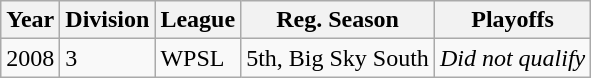<table class="wikitable">
<tr>
<th>Year</th>
<th>Division</th>
<th>League</th>
<th>Reg. Season</th>
<th>Playoffs</th>
</tr>
<tr>
<td>2008</td>
<td>3</td>
<td>WPSL</td>
<td>5th, Big Sky South</td>
<td><em>Did not qualify</em></td>
</tr>
</table>
